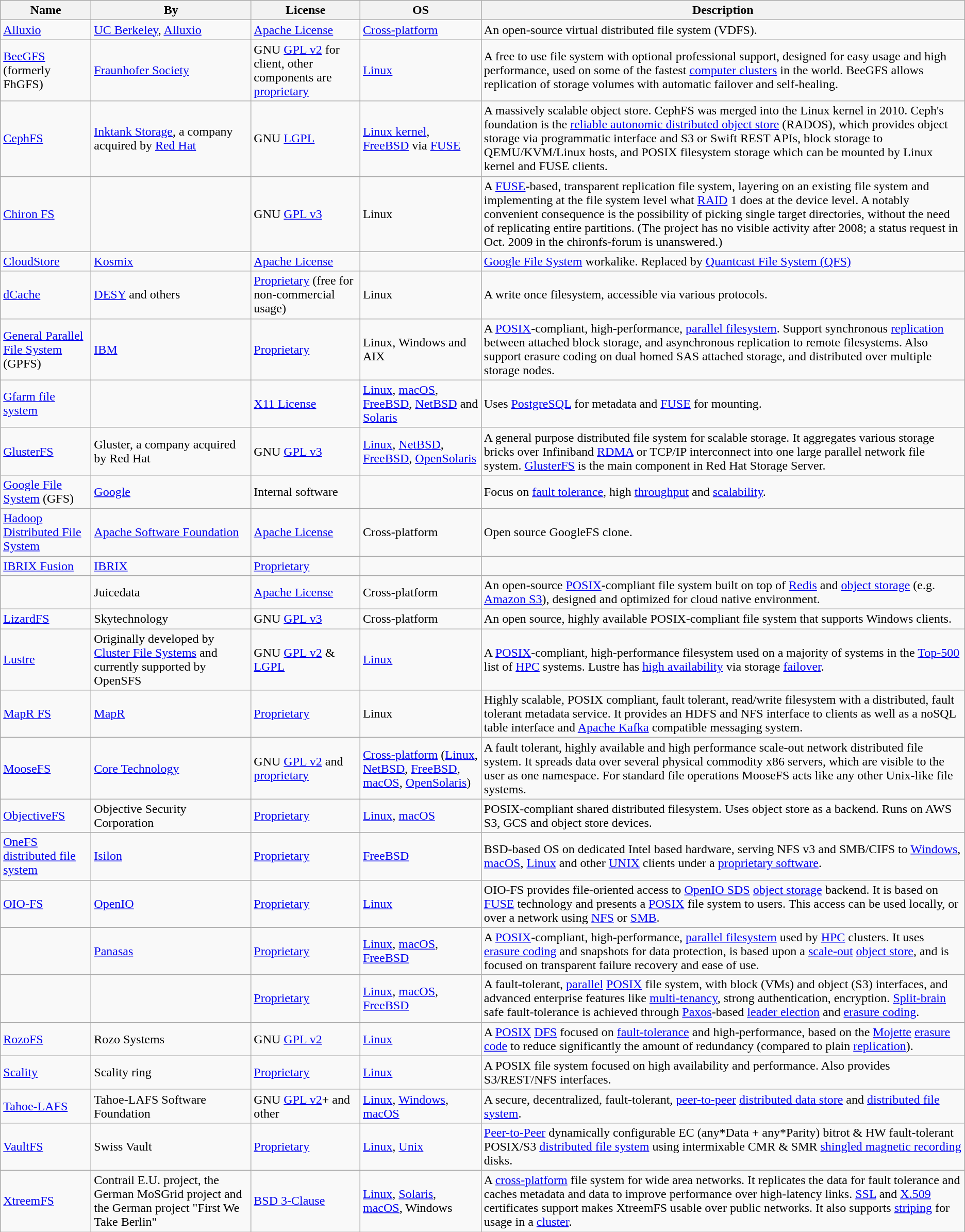<table class="wikitable sortable">
<tr>
<th>Name</th>
<th>By</th>
<th>License</th>
<th>OS</th>
<th class=unsortable>Description</th>
</tr>
<tr>
<td><a href='#'>Alluxio</a></td>
<td><a href='#'>UC Berkeley</a>, <a href='#'>Alluxio</a></td>
<td><a href='#'>Apache License</a></td>
<td><a href='#'>Cross-platform</a></td>
<td>An open-source virtual distributed file system (VDFS).</td>
</tr>
<tr>
<td><a href='#'>BeeGFS</a> (formerly FhGFS)</td>
<td><a href='#'>Fraunhofer Society</a></td>
<td>GNU <a href='#'>GPL v2</a> for client, other components are <a href='#'>proprietary</a></td>
<td><a href='#'>Linux</a></td>
<td>A free to use file system with optional professional support, designed for easy usage and high performance, used on some of the fastest <a href='#'>computer clusters</a> in the world. BeeGFS allows replication of storage volumes with automatic failover and self-healing.</td>
</tr>
<tr>
<td><a href='#'>CephFS</a></td>
<td><a href='#'>Inktank Storage</a>, a company acquired by <a href='#'>Red Hat</a> </td>
<td>GNU <a href='#'>LGPL</a></td>
<td><a href='#'>Linux kernel</a>, <a href='#'>FreeBSD</a> via <a href='#'>FUSE</a></td>
<td>A massively scalable object store. CephFS was merged into the Linux kernel in 2010. Ceph's foundation is the <a href='#'>reliable autonomic distributed object store</a> (RADOS), which provides object storage via programmatic interface and S3 or Swift REST APIs, block storage to QEMU/KVM/Linux hosts, and POSIX filesystem storage which can be mounted by Linux kernel and FUSE clients.</td>
</tr>
<tr>
<td><a href='#'>Chiron FS</a></td>
<td></td>
<td>GNU <a href='#'>GPL v3</a></td>
<td>Linux</td>
<td>A <a href='#'>FUSE</a>-based, transparent replication file system, layering on an existing file system and implementing at the file system level what <a href='#'>RAID</a> 1 does at the device level. A notably convenient consequence is the possibility of picking single target directories, without the need of replicating entire partitions. (The project has no visible activity after 2008; a status request in Oct. 2009 in the chironfs-forum is unanswered.)</td>
</tr>
<tr>
<td><a href='#'>CloudStore</a></td>
<td><a href='#'>Kosmix</a></td>
<td><a href='#'>Apache License</a></td>
<td></td>
<td><a href='#'>Google File System</a> workalike.  Replaced by <a href='#'>Quantcast File System (QFS)</a></td>
</tr>
<tr>
<td><a href='#'>dCache</a></td>
<td><a href='#'>DESY</a> and others</td>
<td><a href='#'>Proprietary</a> (free for non-commercial usage)</td>
<td>Linux</td>
<td>A write once filesystem, accessible via various protocols.</td>
</tr>
<tr>
<td><a href='#'>General Parallel File System</a> (GPFS)</td>
<td><a href='#'>IBM</a></td>
<td><a href='#'>Proprietary</a></td>
<td>Linux, Windows and AIX</td>
<td>A <a href='#'>POSIX</a>-compliant, high-performance, <a href='#'>parallel filesystem</a>. Support synchronous <a href='#'>replication</a> between attached block storage, and asynchronous replication to remote filesystems. Also support erasure coding on dual homed SAS attached storage, and distributed over multiple storage nodes.</td>
</tr>
<tr>
<td><a href='#'>Gfarm file system</a></td>
<td></td>
<td><a href='#'>X11 License</a></td>
<td><a href='#'>Linux</a>, <a href='#'>macOS</a>, <a href='#'>FreeBSD</a>, <a href='#'>NetBSD</a> and <a href='#'>Solaris</a></td>
<td>Uses <a href='#'>PostgreSQL</a> for metadata and <a href='#'>FUSE</a> for mounting.</td>
</tr>
<tr>
<td><a href='#'>GlusterFS</a></td>
<td>Gluster, a company acquired by Red Hat</td>
<td>GNU <a href='#'>GPL v3</a></td>
<td> <a href='#'>Linux</a>, <a href='#'>NetBSD</a>, <a href='#'>FreeBSD</a>, <a href='#'>OpenSolaris</a></td>
<td>A general purpose distributed file system for scalable storage. It aggregates various storage bricks over Infiniband <a href='#'>RDMA</a> or TCP/IP interconnect into one large parallel network file system. <a href='#'>GlusterFS</a> is the main component in Red Hat Storage Server.</td>
</tr>
<tr>
<td><a href='#'>Google File System</a> (GFS)</td>
<td><a href='#'>Google</a></td>
<td>Internal software</td>
<td></td>
<td>Focus on <a href='#'>fault tolerance</a>, high <a href='#'>throughput</a> and <a href='#'>scalability</a>.</td>
</tr>
<tr>
<td><a href='#'>Hadoop Distributed File System</a></td>
<td><a href='#'>Apache Software Foundation</a></td>
<td><a href='#'>Apache License</a></td>
<td>Cross-platform</td>
<td>Open source GoogleFS clone.</td>
</tr>
<tr>
<td><a href='#'>IBRIX Fusion</a></td>
<td><a href='#'>IBRIX</a></td>
<td><a href='#'>Proprietary</a></td>
<td></td>
<td></td>
</tr>
<tr>
<td></td>
<td>Juicedata</td>
<td><a href='#'>Apache License</a></td>
<td>Cross-platform</td>
<td>An open-source <a href='#'>POSIX</a>-compliant file system built on top of <a href='#'>Redis</a> and <a href='#'>object storage</a> (e.g. <a href='#'>Amazon S3</a>), designed and optimized for cloud native environment.</td>
</tr>
<tr>
<td><a href='#'>LizardFS</a></td>
<td>Skytechnology</td>
<td>GNU <a href='#'>GPL v3</a></td>
<td>Cross-platform</td>
<td>An open source, highly available POSIX-compliant file system that supports Windows clients.</td>
</tr>
<tr>
<td><a href='#'>Lustre</a></td>
<td>Originally developed by <a href='#'>Cluster File Systems</a> and currently supported by OpenSFS</td>
<td>GNU <a href='#'>GPL v2</a> & <a href='#'>LGPL</a></td>
<td><a href='#'>Linux</a></td>
<td>A <a href='#'>POSIX</a>-compliant, high-performance filesystem used on a majority of systems in the <a href='#'>Top-500</a> list of <a href='#'>HPC</a> systems. Lustre has <a href='#'>high availability</a> via storage <a href='#'>failover</a>.</td>
</tr>
<tr>
<td><a href='#'>MapR FS</a></td>
<td><a href='#'>MapR</a></td>
<td><a href='#'>Proprietary</a></td>
<td>Linux</td>
<td>Highly scalable, POSIX compliant, fault tolerant, read/write filesystem with a distributed, fault tolerant metadata service. It provides an HDFS and NFS interface to clients as well as a noSQL table interface and <a href='#'>Apache Kafka</a> compatible messaging system.</td>
</tr>
<tr>
<td><a href='#'>MooseFS</a></td>
<td><a href='#'>Core Technology</a></td>
<td>GNU <a href='#'>GPL v2</a> and <a href='#'>proprietary</a></td>
<td><a href='#'>Cross-platform</a> (<a href='#'>Linux</a>, <a href='#'>NetBSD</a>, <a href='#'>FreeBSD</a>, <a href='#'>macOS</a>, <a href='#'>OpenSolaris</a>)</td>
<td>A fault tolerant, highly available and high performance scale-out network distributed file system. It spreads data over several physical commodity x86 servers, which are visible to the user as one namespace. For standard file operations MooseFS acts like any other Unix-like file systems.</td>
</tr>
<tr>
<td><a href='#'>ObjectiveFS</a></td>
<td>Objective Security Corporation</td>
<td><a href='#'>Proprietary</a></td>
<td><a href='#'>Linux</a>, <a href='#'>macOS</a></td>
<td>POSIX-compliant shared distributed filesystem. Uses object store as a backend. Runs on AWS S3, GCS and object store devices.</td>
</tr>
<tr>
<td><a href='#'>OneFS distributed file system</a></td>
<td><a href='#'>Isilon</a></td>
<td><a href='#'>Proprietary</a></td>
<td><a href='#'>FreeBSD</a></td>
<td>BSD-based OS on dedicated Intel based hardware, serving NFS v3 and SMB/CIFS to <a href='#'>Windows</a>, <a href='#'>macOS</a>, <a href='#'>Linux</a> and other <a href='#'>UNIX</a> clients under a <a href='#'>proprietary software</a>.</td>
</tr>
<tr>
<td><a href='#'>OIO-FS</a></td>
<td><a href='#'>OpenIO</a></td>
<td><a href='#'>Proprietary</a></td>
<td><a href='#'>Linux</a></td>
<td>OIO-FS provides file-oriented access to <a href='#'>OpenIO SDS</a> <a href='#'>object storage</a> backend. It is based on <a href='#'>FUSE</a> technology and presents a <a href='#'>POSIX</a> file system to users. This access can be used locally, or over a network using <a href='#'>NFS</a> or <a href='#'>SMB</a>.</td>
</tr>
<tr>
<td></td>
<td><a href='#'>Panasas</a></td>
<td><a href='#'>Proprietary</a></td>
<td><a href='#'>Linux</a>, <a href='#'>macOS</a>, <a href='#'>FreeBSD</a></td>
<td>A <a href='#'>POSIX</a>-compliant, high-performance, <a href='#'>parallel filesystem</a> used by <a href='#'>HPC</a> clusters. It uses <a href='#'>erasure coding</a> and snapshots for data protection, is based upon a <a href='#'>scale-out</a> <a href='#'>object store</a>, and is focused on transparent failure recovery and ease of use.</td>
</tr>
<tr>
<td></td>
<td></td>
<td><a href='#'>Proprietary</a></td>
<td><a href='#'>Linux</a>, <a href='#'>macOS</a>, <a href='#'>FreeBSD</a></td>
<td>A fault-tolerant, <a href='#'>parallel</a> <a href='#'>POSIX</a> file system, with block (VMs) and object (S3) interfaces, and advanced enterprise features like <a href='#'>multi-tenancy</a>, strong authentication, encryption. <a href='#'>Split-brain</a> safe fault-tolerance is achieved through <a href='#'>Paxos</a>-based <a href='#'>leader election</a> and <a href='#'>erasure coding</a>.</td>
</tr>
<tr>
<td><a href='#'>RozoFS</a></td>
<td>Rozo Systems</td>
<td>GNU <a href='#'>GPL v2</a></td>
<td><a href='#'>Linux</a></td>
<td>A <a href='#'>POSIX</a> <a href='#'>DFS</a> focused on <a href='#'>fault-tolerance</a> and high-performance, based on the <a href='#'>Mojette</a> <a href='#'>erasure code</a> to reduce significantly the amount of redundancy (compared to plain <a href='#'>replication</a>).</td>
</tr>
<tr>
<td><a href='#'>Scality</a></td>
<td>Scality ring</td>
<td><a href='#'>Proprietary</a></td>
<td><a href='#'>Linux</a></td>
<td>A POSIX file system focused on high availability and performance. Also provides S3/REST/NFS interfaces.</td>
</tr>
<tr>
<td><a href='#'>Tahoe-LAFS</a></td>
<td>Tahoe-LAFS Software Foundation</td>
<td>GNU <a href='#'>GPL v2</a>+ and other</td>
<td><a href='#'>Linux</a>, <a href='#'>Windows</a>, <a href='#'>macOS</a></td>
<td>A secure, decentralized, fault-tolerant, <a href='#'>peer-to-peer</a> <a href='#'>distributed data store</a> and <a href='#'>distributed file system</a>.</td>
</tr>
<tr>
<td><a href='#'>VaultFS</a></td>
<td>Swiss Vault</td>
<td><a href='#'>Proprietary</a></td>
<td><a href='#'>Linux</a>, <a href='#'>Unix</a></td>
<td><a href='#'>Peer-to-Peer</a> dynamically configurable EC (any*Data + any*Parity) bitrot & HW fault-tolerant POSIX/S3 <a href='#'>distributed file system</a> using intermixable CMR & SMR <a href='#'>shingled magnetic recording</a> disks.</td>
</tr>
<tr>
<td><a href='#'>XtreemFS</a></td>
<td>Contrail E.U. project, the German MoSGrid project and the German project "First We Take Berlin"</td>
<td><a href='#'>BSD 3-Clause</a></td>
<td><a href='#'>Linux</a>, <a href='#'>Solaris</a>, <a href='#'>macOS</a>, Windows</td>
<td>A <a href='#'>cross-platform</a> file system for wide area networks. It replicates the data for fault tolerance and caches metadata and data to improve performance over high-latency links. <a href='#'>SSL</a> and <a href='#'>X.509</a> certificates support makes XtreemFS usable over public networks. It also supports <a href='#'>striping</a> for usage in a <a href='#'>cluster</a>.</td>
</tr>
</table>
